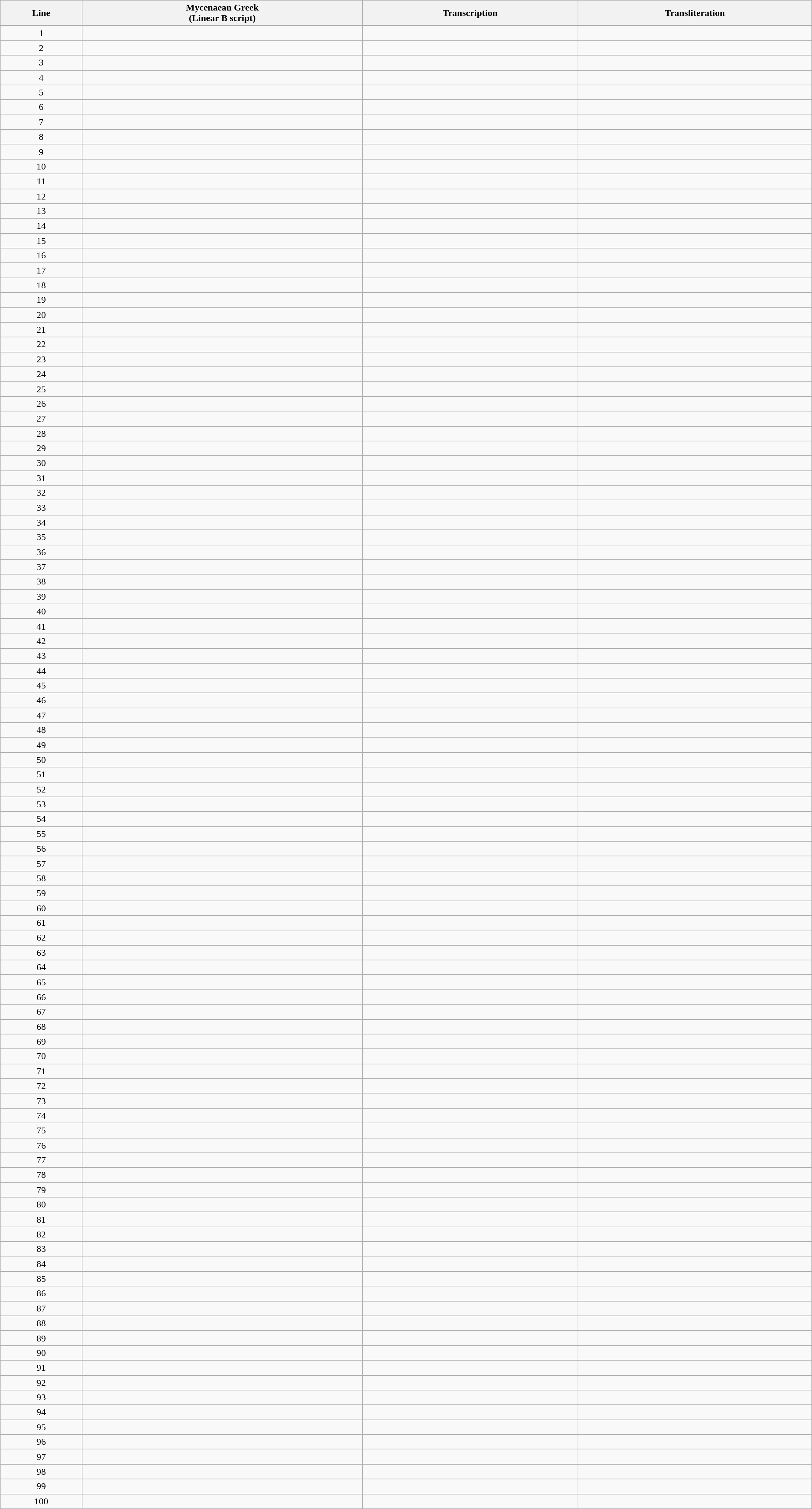<table class="wikitable mw-collapsible mw-collapsed" style="text-align:center; margin:auto; width:110%;">
<tr>
<th>Line</th>
<th>Mycenaean Greek<br>(Linear B script)</th>
<th>Transcription</th>
<th>Transliteration</th>
</tr>
<tr>
<td>1</td>
<td></td>
<td></td>
<td></td>
</tr>
<tr>
<td>2</td>
<td></td>
<td></td>
<td></td>
</tr>
<tr>
<td>3</td>
<td></td>
<td></td>
<td></td>
</tr>
<tr>
<td>4</td>
<td></td>
<td></td>
<td></td>
</tr>
<tr>
<td>5</td>
<td></td>
<td></td>
<td></td>
</tr>
<tr>
<td>6</td>
<td></td>
<td></td>
<td></td>
</tr>
<tr>
<td>7</td>
<td></td>
<td></td>
<td></td>
</tr>
<tr>
<td>8</td>
<td></td>
<td></td>
<td></td>
</tr>
<tr>
<td>9</td>
<td></td>
<td></td>
<td></td>
</tr>
<tr>
<td>10</td>
<td></td>
<td></td>
<td></td>
</tr>
<tr>
<td>11</td>
<td></td>
<td></td>
<td></td>
</tr>
<tr>
<td>12</td>
<td></td>
<td></td>
<td></td>
</tr>
<tr>
<td>13</td>
<td></td>
<td></td>
<td></td>
</tr>
<tr>
<td>14</td>
<td></td>
<td></td>
<td></td>
</tr>
<tr>
<td>15</td>
<td></td>
<td></td>
<td></td>
</tr>
<tr>
<td>16</td>
<td></td>
<td></td>
<td></td>
</tr>
<tr>
<td>17</td>
<td></td>
<td></td>
<td></td>
</tr>
<tr>
<td>18</td>
<td></td>
<td></td>
<td></td>
</tr>
<tr>
<td>19</td>
<td></td>
<td></td>
<td></td>
</tr>
<tr>
<td>20</td>
<td></td>
<td></td>
<td></td>
</tr>
<tr>
<td>21</td>
<td></td>
<td></td>
<td></td>
</tr>
<tr>
<td>22</td>
<td></td>
<td></td>
<td></td>
</tr>
<tr>
<td>23</td>
<td></td>
<td></td>
<td></td>
</tr>
<tr>
<td>24</td>
<td></td>
<td></td>
<td></td>
</tr>
<tr>
<td>25</td>
<td></td>
<td></td>
<td></td>
</tr>
<tr>
<td>26</td>
<td></td>
<td></td>
<td></td>
</tr>
<tr>
<td>27</td>
<td></td>
<td></td>
<td></td>
</tr>
<tr>
<td>28</td>
<td></td>
<td></td>
<td></td>
</tr>
<tr>
<td>29</td>
<td></td>
<td></td>
<td></td>
</tr>
<tr>
<td>30</td>
<td></td>
<td></td>
<td></td>
</tr>
<tr>
<td>31</td>
<td></td>
<td></td>
<td></td>
</tr>
<tr>
<td>32</td>
<td></td>
<td></td>
<td></td>
</tr>
<tr>
<td>33</td>
<td></td>
<td></td>
<td></td>
</tr>
<tr>
<td>34</td>
<td></td>
<td></td>
<td></td>
</tr>
<tr>
<td>35</td>
<td></td>
<td></td>
<td></td>
</tr>
<tr>
<td>36</td>
<td></td>
<td></td>
<td></td>
</tr>
<tr>
<td>37</td>
<td></td>
<td></td>
<td></td>
</tr>
<tr>
<td>38</td>
<td></td>
<td></td>
<td></td>
</tr>
<tr>
<td>39</td>
<td></td>
<td></td>
<td></td>
</tr>
<tr>
<td>40</td>
<td></td>
<td></td>
<td></td>
</tr>
<tr>
<td>41</td>
<td></td>
<td></td>
<td></td>
</tr>
<tr>
<td>42</td>
<td></td>
<td></td>
<td></td>
</tr>
<tr>
<td>43</td>
<td></td>
<td></td>
<td></td>
</tr>
<tr>
<td>44</td>
<td></td>
<td></td>
<td></td>
</tr>
<tr>
<td>45</td>
<td></td>
<td></td>
<td></td>
</tr>
<tr>
<td>46</td>
<td></td>
<td></td>
<td></td>
</tr>
<tr>
<td>47</td>
<td></td>
<td></td>
<td></td>
</tr>
<tr>
<td>48</td>
<td></td>
<td></td>
<td></td>
</tr>
<tr>
<td>49</td>
<td></td>
<td></td>
<td></td>
</tr>
<tr>
<td>50</td>
<td></td>
<td></td>
<td></td>
</tr>
<tr>
<td>51</td>
<td></td>
<td></td>
<td></td>
</tr>
<tr>
<td>52</td>
<td></td>
<td></td>
<td></td>
</tr>
<tr>
<td>53</td>
<td></td>
<td></td>
<td></td>
</tr>
<tr>
<td>54</td>
<td></td>
<td></td>
<td></td>
</tr>
<tr>
<td>55</td>
<td></td>
<td></td>
<td></td>
</tr>
<tr>
<td>56</td>
<td></td>
<td></td>
<td></td>
</tr>
<tr>
<td>57</td>
<td></td>
<td></td>
<td></td>
</tr>
<tr>
<td>58</td>
<td></td>
<td></td>
<td></td>
</tr>
<tr>
<td>59</td>
<td></td>
<td></td>
<td></td>
</tr>
<tr>
<td>60</td>
<td></td>
<td></td>
<td></td>
</tr>
<tr>
<td>61</td>
<td></td>
<td></td>
<td></td>
</tr>
<tr>
<td>62</td>
<td></td>
<td></td>
<td></td>
</tr>
<tr>
<td>63</td>
<td></td>
<td></td>
<td></td>
</tr>
<tr>
<td>64</td>
<td></td>
<td></td>
<td></td>
</tr>
<tr>
<td>65</td>
<td></td>
<td></td>
<td></td>
</tr>
<tr>
<td>66</td>
<td></td>
<td></td>
<td></td>
</tr>
<tr>
<td>67</td>
<td></td>
<td></td>
<td></td>
</tr>
<tr>
<td>68</td>
<td></td>
<td></td>
<td></td>
</tr>
<tr>
<td>69</td>
<td></td>
<td></td>
<td></td>
</tr>
<tr>
<td>70</td>
<td></td>
<td></td>
<td></td>
</tr>
<tr>
<td>71</td>
<td></td>
<td></td>
<td></td>
</tr>
<tr>
<td>72</td>
<td></td>
<td></td>
<td></td>
</tr>
<tr>
<td>73</td>
<td></td>
<td></td>
<td></td>
</tr>
<tr>
<td>74</td>
<td></td>
<td></td>
<td></td>
</tr>
<tr>
<td>75</td>
<td></td>
<td></td>
<td></td>
</tr>
<tr>
<td>76</td>
<td></td>
<td></td>
<td></td>
</tr>
<tr>
<td>77</td>
<td></td>
<td></td>
<td></td>
</tr>
<tr>
<td>78</td>
<td></td>
<td></td>
<td></td>
</tr>
<tr>
<td>79</td>
<td></td>
<td></td>
<td></td>
</tr>
<tr>
<td>80</td>
<td></td>
<td></td>
<td></td>
</tr>
<tr>
<td>81</td>
<td></td>
<td></td>
<td></td>
</tr>
<tr>
<td>82</td>
<td></td>
<td></td>
<td></td>
</tr>
<tr>
<td>83</td>
<td></td>
<td></td>
<td></td>
</tr>
<tr>
<td>84</td>
<td></td>
<td></td>
<td></td>
</tr>
<tr>
<td>85</td>
<td></td>
<td></td>
<td></td>
</tr>
<tr>
<td>86</td>
<td></td>
<td></td>
<td></td>
</tr>
<tr>
<td>87</td>
<td></td>
<td></td>
<td></td>
</tr>
<tr>
<td>88</td>
<td></td>
<td></td>
<td></td>
</tr>
<tr>
<td>89</td>
<td></td>
<td></td>
<td></td>
</tr>
<tr>
<td>90</td>
<td></td>
<td></td>
<td></td>
</tr>
<tr>
<td>91</td>
<td></td>
<td></td>
<td></td>
</tr>
<tr>
<td>92</td>
<td></td>
<td></td>
<td></td>
</tr>
<tr>
<td>93</td>
<td></td>
<td></td>
<td></td>
</tr>
<tr>
<td>94</td>
<td></td>
<td></td>
<td></td>
</tr>
<tr>
<td>95</td>
<td></td>
<td></td>
<td></td>
</tr>
<tr>
<td>96</td>
<td></td>
<td></td>
<td></td>
</tr>
<tr>
<td>97</td>
<td></td>
<td></td>
<td></td>
</tr>
<tr>
<td>98</td>
<td></td>
<td></td>
<td></td>
</tr>
<tr>
<td>99</td>
<td></td>
<td></td>
<td></td>
</tr>
<tr>
<td>100</td>
<td></td>
<td></td>
<td></td>
</tr>
</table>
